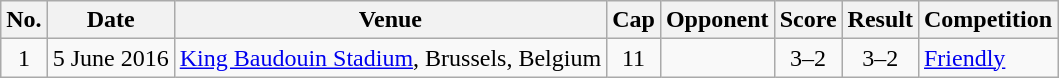<table class="wikitable">
<tr>
<th scope=col>No.</th>
<th scope=col>Date</th>
<th scope=col>Venue</th>
<th scope=col>Cap</th>
<th scope=col>Opponent</th>
<th scope=col>Score</th>
<th scope=col>Result</th>
<th scope=col>Competition</th>
</tr>
<tr>
<td align=center>1</td>
<td>5 June 2016</td>
<td><a href='#'>King Baudouin Stadium</a>, Brussels, Belgium</td>
<td align=center>11</td>
<td></td>
<td align=center>3–2</td>
<td align=center>3–2</td>
<td><a href='#'>Friendly</a></td>
</tr>
</table>
